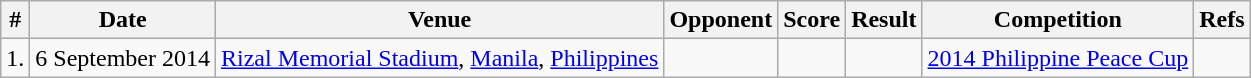<table class="wikitable">
<tr>
<th>#</th>
<th>Date</th>
<th>Venue</th>
<th>Opponent</th>
<th>Score</th>
<th>Result</th>
<th>Competition</th>
<th>Refs</th>
</tr>
<tr>
<td>1.</td>
<td>6 September 2014</td>
<td><a href='#'>Rizal Memorial Stadium</a>, <a href='#'>Manila</a>, <a href='#'>Philippines</a></td>
<td></td>
<td></td>
<td></td>
<td><a href='#'>2014 Philippine Peace Cup</a></td>
<td></td>
</tr>
</table>
